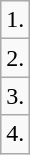<table class="wikitable">
<tr>
<td>1. </td>
</tr>
<tr>
<td>2. </td>
</tr>
<tr>
<td>3. </td>
</tr>
<tr>
<td>4. </td>
</tr>
</table>
